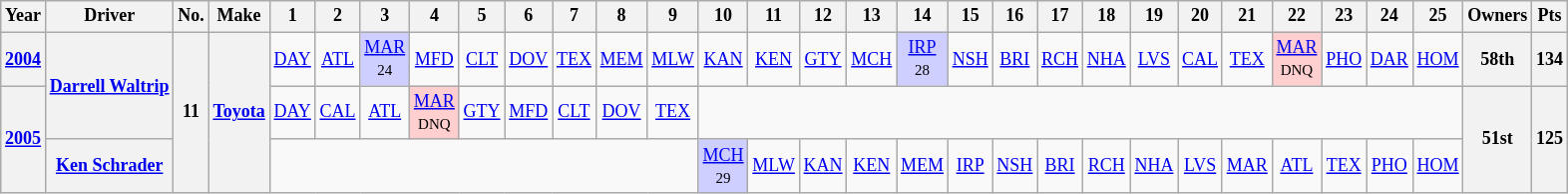<table class="wikitable" style="text-align:center; font-size:75%">
<tr>
<th>Year</th>
<th>Driver</th>
<th>No.</th>
<th>Make</th>
<th>1</th>
<th>2</th>
<th>3</th>
<th>4</th>
<th>5</th>
<th>6</th>
<th>7</th>
<th>8</th>
<th>9</th>
<th>10</th>
<th>11</th>
<th>12</th>
<th>13</th>
<th>14</th>
<th>15</th>
<th>16</th>
<th>17</th>
<th>18</th>
<th>19</th>
<th>20</th>
<th>21</th>
<th>22</th>
<th>23</th>
<th>24</th>
<th>25</th>
<th>Owners</th>
<th>Pts</th>
</tr>
<tr>
<th><a href='#'>2004</a></th>
<th rowspan=2><a href='#'>Darrell Waltrip</a></th>
<th rowspan=3>11</th>
<th rowspan=3><a href='#'>Toyota</a></th>
<td><a href='#'>DAY</a></td>
<td><a href='#'>ATL</a></td>
<td style="background:#CFCFFF;"><a href='#'>MAR</a><br><small>24</small></td>
<td><a href='#'>MFD</a></td>
<td><a href='#'>CLT</a></td>
<td><a href='#'>DOV</a></td>
<td><a href='#'>TEX</a></td>
<td><a href='#'>MEM</a></td>
<td><a href='#'>MLW</a></td>
<td><a href='#'>KAN</a></td>
<td><a href='#'>KEN</a></td>
<td><a href='#'>GTY</a></td>
<td><a href='#'>MCH</a></td>
<td style="background:#CFCFFF;"><a href='#'>IRP</a><br><small>28</small></td>
<td><a href='#'>NSH</a></td>
<td><a href='#'>BRI</a></td>
<td><a href='#'>RCH</a></td>
<td><a href='#'>NHA</a></td>
<td><a href='#'>LVS</a></td>
<td><a href='#'>CAL</a></td>
<td><a href='#'>TEX</a></td>
<td style="background:#FFCFCF;"><a href='#'>MAR</a><br><small>DNQ</small></td>
<td><a href='#'>PHO</a></td>
<td><a href='#'>DAR</a></td>
<td><a href='#'>HOM</a></td>
<th>58th</th>
<th>134</th>
</tr>
<tr>
<th rowspan=2><a href='#'>2005</a></th>
<td><a href='#'>DAY</a></td>
<td><a href='#'>CAL</a></td>
<td><a href='#'>ATL</a></td>
<td style="background:#FFCFCF;"><a href='#'>MAR</a><br><small>DNQ</small></td>
<td><a href='#'>GTY</a></td>
<td><a href='#'>MFD</a></td>
<td><a href='#'>CLT</a></td>
<td><a href='#'>DOV</a></td>
<td><a href='#'>TEX</a></td>
<td colspan=16></td>
<th rowspan=2>51st</th>
<th rowspan=2>125</th>
</tr>
<tr>
<th><a href='#'>Ken Schrader</a></th>
<td colspan=9></td>
<td style="background:#CFCFFF;"><a href='#'>MCH</a><br><small>29</small></td>
<td><a href='#'>MLW</a></td>
<td><a href='#'>KAN</a></td>
<td><a href='#'>KEN</a></td>
<td><a href='#'>MEM</a></td>
<td><a href='#'>IRP</a></td>
<td><a href='#'>NSH</a></td>
<td><a href='#'>BRI</a></td>
<td><a href='#'>RCH</a></td>
<td><a href='#'>NHA</a></td>
<td><a href='#'>LVS</a></td>
<td><a href='#'>MAR</a></td>
<td><a href='#'>ATL</a></td>
<td><a href='#'>TEX</a></td>
<td><a href='#'>PHO</a></td>
<td><a href='#'>HOM</a></td>
</tr>
</table>
